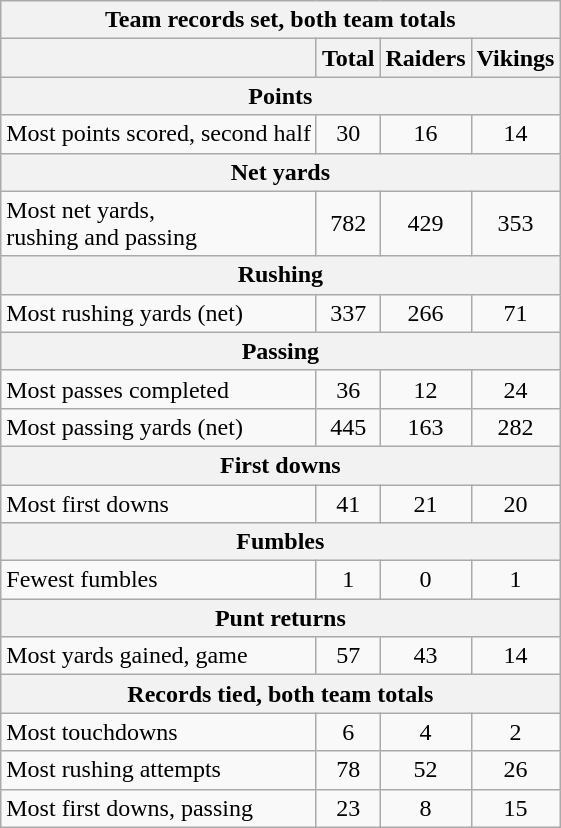<table class="wikitable" style="text-align:center">
<tr>
<th colspan=4>Team records set, both team totals</th>
</tr>
<tr>
<th></th>
<th>Total</th>
<th>Raiders</th>
<th>Vikings</th>
</tr>
<tr>
<th colspan=4>Points</th>
</tr>
<tr>
<td align=left>Most points scored, second half</td>
<td>30</td>
<td>16</td>
<td>14</td>
</tr>
<tr>
<th colspan=4>Net yards</th>
</tr>
<tr>
<td align=left>Most net yards,<br> rushing and passing</td>
<td>782</td>
<td>429</td>
<td>353</td>
</tr>
<tr>
<th colspan=4>Rushing</th>
</tr>
<tr>
<td align=left>Most rushing yards (net)</td>
<td>337</td>
<td>266</td>
<td>71</td>
</tr>
<tr>
<th colspan=4>Passing</th>
</tr>
<tr>
<td align=left>Most passes completed</td>
<td>36</td>
<td>12</td>
<td>24</td>
</tr>
<tr>
<td align=left>Most passing yards (net)</td>
<td>445</td>
<td>163</td>
<td>282</td>
</tr>
<tr>
<th colspan=4>First downs</th>
</tr>
<tr>
<td align=left>Most first downs</td>
<td>41</td>
<td>21</td>
<td>20</td>
</tr>
<tr>
<th colspan=4>Fumbles</th>
</tr>
<tr>
<td align=left>Fewest fumbles</td>
<td>1</td>
<td>0</td>
<td>1</td>
</tr>
<tr>
<th colspan=4>Punt returns</th>
</tr>
<tr>
<td align=left>Most yards gained, game</td>
<td>57</td>
<td>43</td>
<td>14</td>
</tr>
<tr>
<th colspan=4>Records tied, both team totals</th>
</tr>
<tr>
<td align=left>Most touchdowns</td>
<td>6</td>
<td>4</td>
<td>2</td>
</tr>
<tr>
<td align=left>Most rushing attempts</td>
<td>78</td>
<td>52</td>
<td>26</td>
</tr>
<tr>
<td align=left>Most first downs, passing</td>
<td>23</td>
<td>8</td>
<td>15</td>
</tr>
</table>
